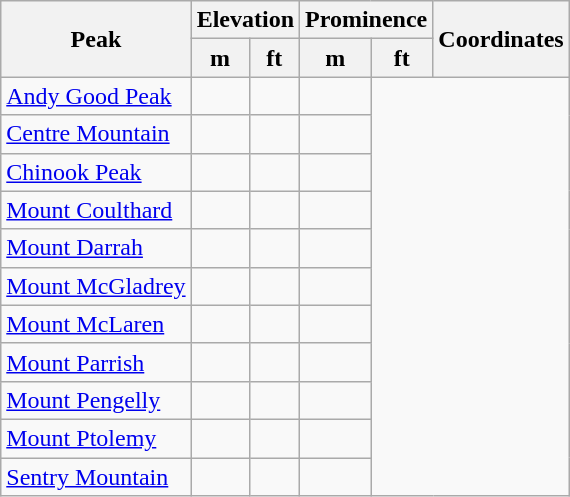<table class="wikitable sortable">
<tr>
<th rowspan=2>Peak</th>
<th colspan=2>Elevation</th>
<th colspan=2>Prominence</th>
<th rowspan=2>Coordinates</th>
</tr>
<tr>
<th>m</th>
<th>ft</th>
<th>m</th>
<th>ft</th>
</tr>
<tr>
<td><a href='#'>Andy Good Peak</a></td>
<td></td>
<td></td>
<td></td>
</tr>
<tr>
<td><a href='#'>Centre Mountain</a></td>
<td></td>
<td></td>
<td></td>
</tr>
<tr>
<td><a href='#'>Chinook Peak</a></td>
<td></td>
<td></td>
<td></td>
</tr>
<tr>
<td><a href='#'>Mount Coulthard</a></td>
<td></td>
<td></td>
<td></td>
</tr>
<tr>
<td><a href='#'>Mount Darrah</a></td>
<td></td>
<td></td>
<td></td>
</tr>
<tr>
<td><a href='#'>Mount McGladrey</a></td>
<td></td>
<td></td>
<td></td>
</tr>
<tr>
<td><a href='#'>Mount McLaren</a></td>
<td></td>
<td></td>
<td></td>
</tr>
<tr>
<td><a href='#'>Mount Parrish</a></td>
<td></td>
<td></td>
<td></td>
</tr>
<tr>
<td><a href='#'>Mount Pengelly</a></td>
<td></td>
<td></td>
<td></td>
</tr>
<tr>
<td><a href='#'>Mount Ptolemy</a></td>
<td></td>
<td></td>
<td></td>
</tr>
<tr>
<td><a href='#'>Sentry Mountain</a></td>
<td></td>
<td></td>
<td></td>
</tr>
</table>
